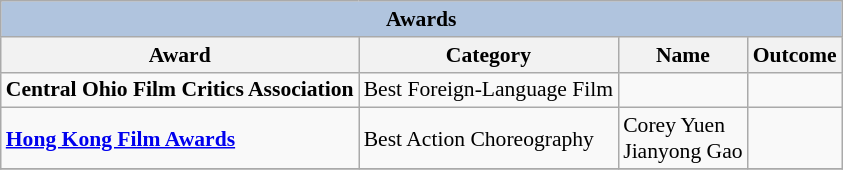<table class="wikitable" style="font-size:90%;">
<tr>
<th colspan="4" style="background:LightSteelBlue;">Awards</th>
</tr>
<tr>
<th>Award</th>
<th>Category</th>
<th>Name</th>
<th>Outcome</th>
</tr>
<tr>
<td><strong>Central Ohio Film Critics Association</strong></td>
<td>Best Foreign-Language Film</td>
<td></td>
<td></td>
</tr>
<tr>
<td><strong><a href='#'>Hong Kong Film Awards</a></strong></td>
<td>Best Action Choreography</td>
<td>Corey Yuen<br>Jianyong Gao</td>
<td></td>
</tr>
<tr>
</tr>
</table>
